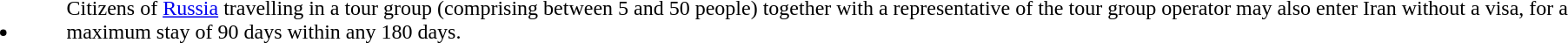<table>
<tr>
<td class="nowrap" style="padding:0 2em 0 0"><br><ul><li></li></ul></td>
<td>Citizens of <a href='#'>Russia</a> travelling in a tour group (comprising between 5 and 50 people) together with a representative of the tour group operator may also enter Iran without a visa, for a maximum stay of 90 days within any 180 days.</td>
</tr>
</table>
